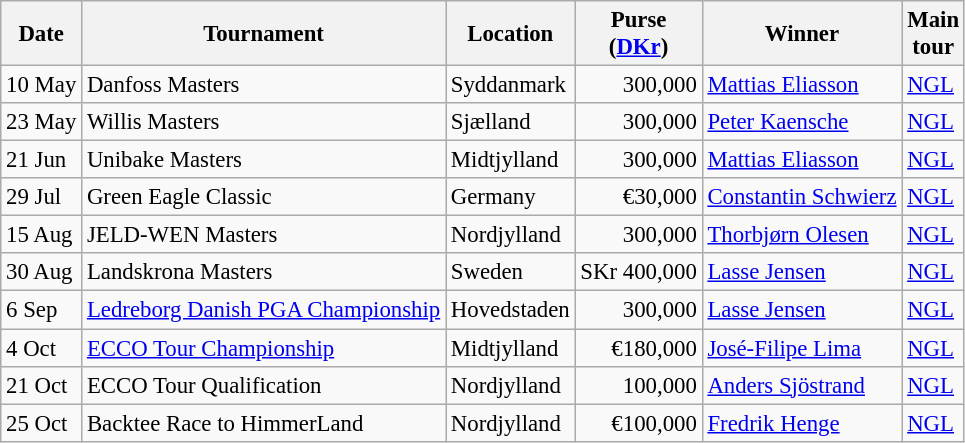<table class="wikitable" style="font-size:95%;">
<tr>
<th>Date</th>
<th>Tournament</th>
<th>Location</th>
<th>Purse<br>(<a href='#'>DKr</a>)</th>
<th>Winner</th>
<th>Main<br>tour</th>
</tr>
<tr>
<td>10 May</td>
<td>Danfoss Masters</td>
<td>Syddanmark</td>
<td align=right>300,000</td>
<td> <a href='#'>Mattias Eliasson</a></td>
<td><a href='#'>NGL</a></td>
</tr>
<tr>
<td>23 May</td>
<td>Willis Masters</td>
<td>Sjælland</td>
<td align=right>300,000</td>
<td> <a href='#'>Peter Kaensche</a></td>
<td><a href='#'>NGL</a></td>
</tr>
<tr>
<td>21 Jun</td>
<td>Unibake Masters</td>
<td>Midtjylland</td>
<td align=right>300,000</td>
<td> <a href='#'>Mattias Eliasson</a></td>
<td><a href='#'>NGL</a></td>
</tr>
<tr>
<td>29 Jul</td>
<td>Green Eagle Classic</td>
<td>Germany</td>
<td align=right>€30,000</td>
<td> <a href='#'>Constantin Schwierz</a></td>
<td><a href='#'>NGL</a></td>
</tr>
<tr>
<td>15 Aug</td>
<td>JELD-WEN Masters</td>
<td>Nordjylland</td>
<td align=right>300,000</td>
<td> <a href='#'>Thorbjørn Olesen</a></td>
<td><a href='#'>NGL</a></td>
</tr>
<tr>
<td>30 Aug</td>
<td>Landskrona Masters</td>
<td>Sweden</td>
<td align=right>SKr 400,000</td>
<td> <a href='#'>Lasse Jensen</a></td>
<td><a href='#'>NGL</a></td>
</tr>
<tr>
<td>6 Sep</td>
<td><a href='#'>Ledreborg Danish PGA Championship</a></td>
<td>Hovedstaden</td>
<td align=right>300,000</td>
<td> <a href='#'>Lasse Jensen</a></td>
<td><a href='#'>NGL</a></td>
</tr>
<tr>
<td>4 Oct</td>
<td><a href='#'>ECCO Tour Championship</a></td>
<td>Midtjylland</td>
<td align=right>€180,000</td>
<td> <a href='#'>José-Filipe Lima</a></td>
<td><a href='#'>NGL</a></td>
</tr>
<tr>
<td>21 Oct</td>
<td>ECCO Tour Qualification</td>
<td>Nordjylland</td>
<td align=right>100,000</td>
<td> <a href='#'>Anders Sjöstrand</a></td>
<td><a href='#'>NGL</a></td>
</tr>
<tr>
<td>25 Oct</td>
<td>Backtee Race to HimmerLand</td>
<td>Nordjylland</td>
<td align=right>€100,000</td>
<td> <a href='#'>Fredrik Henge</a></td>
<td><a href='#'>NGL</a></td>
</tr>
</table>
